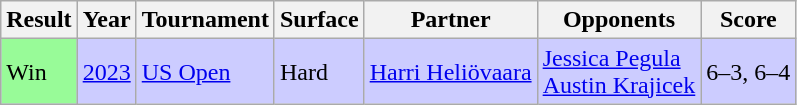<table class="sortable wikitable">
<tr>
<th>Result</th>
<th>Year</th>
<th>Tournament</th>
<th>Surface</th>
<th>Partner</th>
<th>Opponents</th>
<th>Score</th>
</tr>
<tr bgcolor=ccccff>
<td bgcolor=98FB98>Win</td>
<td><a href='#'>2023</a></td>
<td><a href='#'>US Open</a></td>
<td>Hard</td>
<td> <a href='#'>Harri Heliövaara</a></td>
<td> <a href='#'>Jessica Pegula</a> <br>  <a href='#'>Austin Krajicek</a></td>
<td>6–3, 6–4</td>
</tr>
</table>
